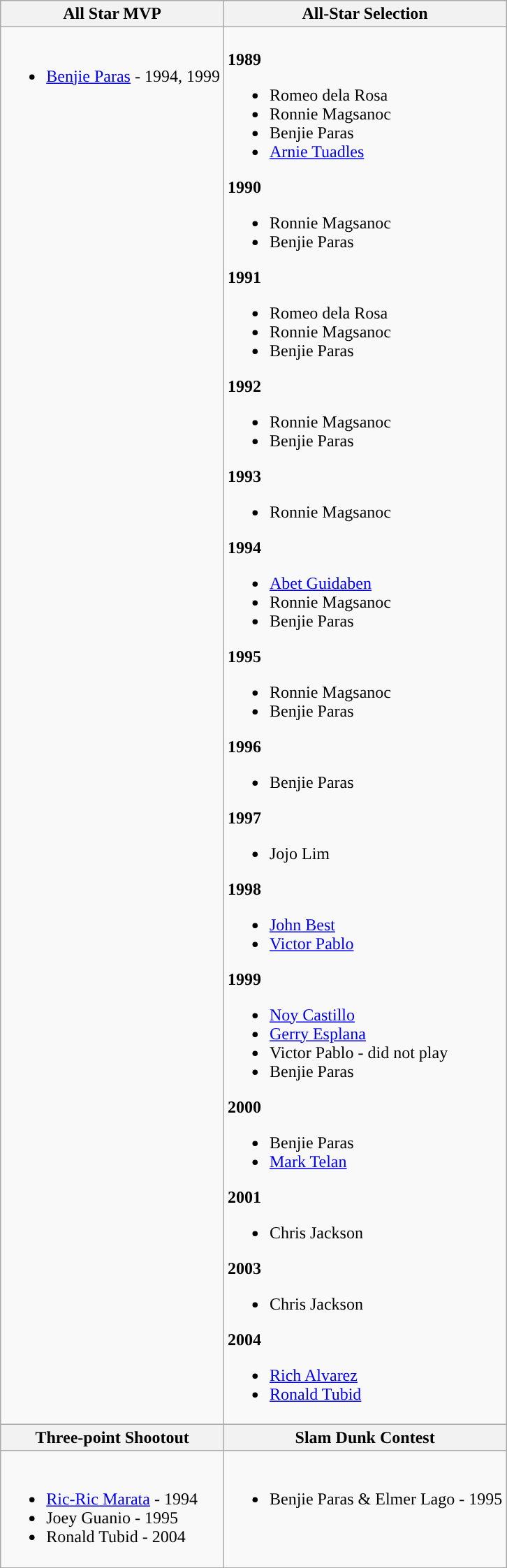<table class=wikitable>
<tr>
<th>All Star MVP</th>
<th>All-Star Selection</th>
</tr>
<tr>
<td valign="top"><br><ul><li><a href='#'>Benjie Paras</a> - 1994, 1999</li></ul></td>
<td valign="top"><br><strong>1989</strong><ul><li>Romeo dela Rosa</li><li>Ronnie Magsanoc</li><li>Benjie Paras</li><li><a href='#'>Arnie Tuadles</a></li></ul><strong>1990</strong><ul><li>Ronnie Magsanoc</li><li>Benjie Paras</li></ul><strong>1991</strong><ul><li>Romeo dela Rosa</li><li>Ronnie Magsanoc</li><li>Benjie Paras</li></ul><strong>1992</strong><ul><li>Ronnie Magsanoc</li><li>Benjie Paras</li></ul><strong>1993</strong><ul><li>Ronnie Magsanoc</li></ul><strong>1994</strong><ul><li><a href='#'>Abet Guidaben</a></li><li>Ronnie Magsanoc</li><li>Benjie Paras</li></ul><strong>1995</strong><ul><li>Ronnie Magsanoc</li><li>Benjie Paras</li></ul><strong>1996</strong><ul><li>Benjie Paras</li></ul><strong>1997</strong><ul><li>Jojo Lim</li></ul><strong>1998</strong><ul><li><a href='#'>John Best</a></li><li><a href='#'>Victor Pablo</a></li></ul><strong>1999</strong><ul><li><a href='#'>Noy Castillo</a></li><li><a href='#'>Gerry Esplana</a></li><li>Victor Pablo - did not play</li><li>Benjie Paras</li></ul><strong>2000</strong><ul><li>Benjie Paras</li><li><a href='#'>Mark Telan</a></li></ul><strong>2001</strong><ul><li>Chris Jackson</li></ul><strong>2003</strong><ul><li>Chris Jackson</li></ul><strong>2004</strong><ul><li><a href='#'>Rich Alvarez</a></li><li><a href='#'>Ronald Tubid</a></li></ul></td>
</tr>
<tr>
<th>Three-point Shootout</th>
<th>Slam Dunk Contest</th>
</tr>
<tr>
<td valign="top"><br><ul><li><a href='#'>Ric-Ric Marata</a> - 1994</li><li>Joey Guanio - 1995</li><li>Ronald Tubid - 2004</li></ul></td>
<td valign="top"><br><ul><li>Benjie Paras & Elmer Lago - 1995</li></ul></td>
</tr>
</table>
